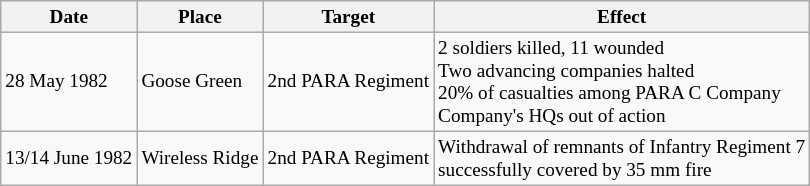<table class=wikitable style="font-size: 80%;">
<tr>
<th>Date</th>
<th>Place</th>
<th>Target</th>
<th>Effect</th>
</tr>
<tr>
<td>28 May 1982</td>
<td>Goose Green</td>
<td>2nd PARA Regiment</td>
<td>2 soldiers killed, 11 wounded<br>Two advancing companies halted<br>20% of casualties among PARA C Company <br>Company's HQs out of action</td>
</tr>
<tr>
<td>13/14 June 1982</td>
<td>Wireless Ridge</td>
<td>2nd PARA Regiment</td>
<td>Withdrawal of remnants of Infantry Regiment 7<br>successfully covered by 35 mm fire</td>
</tr>
</table>
